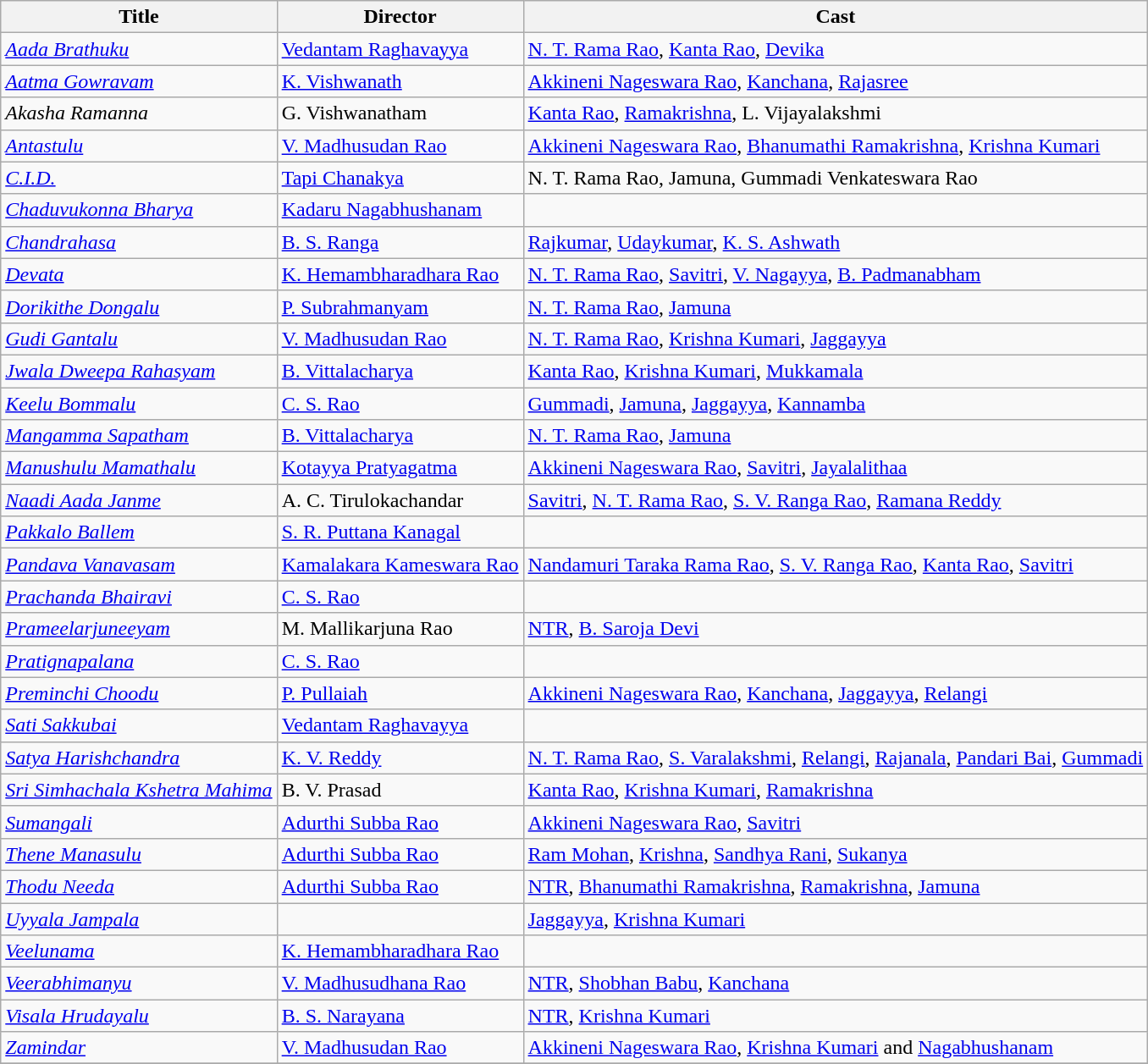<table class="wikitable sortable">
<tr>
<th>Title</th>
<th>Director</th>
<th>Cast</th>
</tr>
<tr>
<td><em><a href='#'>Aada Brathuku</a></em></td>
<td><a href='#'>Vedantam Raghavayya</a></td>
<td><a href='#'>N. T. Rama Rao</a>, <a href='#'>Kanta Rao</a>, <a href='#'>Devika</a></td>
</tr>
<tr>
<td><em><a href='#'>Aatma Gowravam</a></em></td>
<td><a href='#'>K. Vishwanath</a></td>
<td><a href='#'>Akkineni Nageswara Rao</a>, <a href='#'>Kanchana</a>, <a href='#'>Rajasree</a></td>
</tr>
<tr>
<td><em>Akasha Ramanna</em></td>
<td>G. Vishwanatham</td>
<td><a href='#'>Kanta Rao</a>, <a href='#'>Ramakrishna</a>, L. Vijayalakshmi</td>
</tr>
<tr>
<td><em><a href='#'>Antastulu</a></em></td>
<td><a href='#'>V. Madhusudan Rao</a></td>
<td><a href='#'>Akkineni Nageswara Rao</a>, <a href='#'>Bhanumathi Ramakrishna</a>, <a href='#'>Krishna Kumari</a></td>
</tr>
<tr>
<td><em><a href='#'>C.I.D.</a></em></td>
<td><a href='#'>Tapi Chanakya</a></td>
<td>N. T. Rama Rao, Jamuna, Gummadi Venkateswara Rao</td>
</tr>
<tr>
<td><em><a href='#'>Chaduvukonna Bharya</a></em></td>
<td><a href='#'>Kadaru Nagabhushanam</a></td>
<td></td>
</tr>
<tr>
<td><em><a href='#'>Chandrahasa</a></em></td>
<td><a href='#'>B. S. Ranga</a></td>
<td><a href='#'>Rajkumar</a>, <a href='#'>Udaykumar</a>, <a href='#'>K. S. Ashwath</a></td>
</tr>
<tr>
<td><em><a href='#'>Devata</a></em></td>
<td><a href='#'>K. Hemambharadhara Rao</a></td>
<td><a href='#'>N. T. Rama Rao</a>, <a href='#'>Savitri</a>, <a href='#'>V. Nagayya</a>, <a href='#'>B. Padmanabham</a></td>
</tr>
<tr>
<td><em><a href='#'>Dorikithe Dongalu</a></em></td>
<td><a href='#'>P. Subrahmanyam</a></td>
<td><a href='#'>N. T. Rama Rao</a>, <a href='#'>Jamuna</a></td>
</tr>
<tr>
<td><em><a href='#'>Gudi Gantalu</a></em></td>
<td><a href='#'>V. Madhusudan Rao</a></td>
<td><a href='#'>N. T. Rama Rao</a>, <a href='#'>Krishna Kumari</a>, <a href='#'>Jaggayya</a></td>
</tr>
<tr>
<td><em><a href='#'>Jwala Dweepa Rahasyam</a></em></td>
<td><a href='#'>B. Vittalacharya</a></td>
<td><a href='#'>Kanta Rao</a>, <a href='#'>Krishna Kumari</a>, <a href='#'>Mukkamala</a></td>
</tr>
<tr>
<td><em><a href='#'>Keelu Bommalu</a></em></td>
<td><a href='#'>C. S. Rao</a></td>
<td><a href='#'>Gummadi</a>, <a href='#'>Jamuna</a>, <a href='#'>Jaggayya</a>, <a href='#'>Kannamba</a></td>
</tr>
<tr>
<td><em><a href='#'>Mangamma Sapatham</a></em></td>
<td><a href='#'>B. Vittalacharya</a></td>
<td><a href='#'>N. T. Rama Rao</a>, <a href='#'>Jamuna</a></td>
</tr>
<tr>
<td><em><a href='#'>Manushulu Mamathalu</a></em></td>
<td><a href='#'>Kotayya Pratyagatma</a></td>
<td><a href='#'>Akkineni Nageswara Rao</a>, <a href='#'>Savitri</a>, <a href='#'>Jayalalithaa</a></td>
</tr>
<tr>
<td><em><a href='#'>Naadi Aada Janme</a></em></td>
<td>A. C. Tirulokachandar</td>
<td><a href='#'>Savitri</a>, <a href='#'>N. T. Rama Rao</a>, <a href='#'>S. V. Ranga Rao</a>, <a href='#'>Ramana Reddy</a></td>
</tr>
<tr>
<td><em><a href='#'>Pakkalo Ballem</a></em></td>
<td><a href='#'>S. R. Puttana Kanagal</a></td>
<td></td>
</tr>
<tr>
<td><em><a href='#'>Pandava Vanavasam</a></em></td>
<td><a href='#'>Kamalakara Kameswara Rao</a></td>
<td><a href='#'>Nandamuri Taraka Rama Rao</a>, <a href='#'>S. V. Ranga Rao</a>, <a href='#'>Kanta Rao</a>, <a href='#'>Savitri</a></td>
</tr>
<tr>
<td><em><a href='#'>Prachanda Bhairavi</a></em></td>
<td><a href='#'>C. S. Rao</a></td>
<td></td>
</tr>
<tr>
<td><em><a href='#'>Prameelarjuneeyam</a></em></td>
<td>M. Mallikarjuna Rao</td>
<td><a href='#'>NTR</a>, <a href='#'>B. Saroja Devi</a></td>
</tr>
<tr>
<td><em><a href='#'>Pratignapalana</a></em></td>
<td><a href='#'>C. S. Rao</a></td>
<td></td>
</tr>
<tr>
<td><em><a href='#'>Preminchi Choodu</a></em></td>
<td><a href='#'>P. Pullaiah</a></td>
<td><a href='#'>Akkineni Nageswara Rao</a>, <a href='#'>Kanchana</a>, <a href='#'>Jaggayya</a>, <a href='#'>Relangi</a></td>
</tr>
<tr>
<td><em><a href='#'>Sati Sakkubai</a></em></td>
<td><a href='#'>Vedantam Raghavayya</a></td>
<td></td>
</tr>
<tr>
<td><em><a href='#'>Satya Harishchandra</a></em></td>
<td><a href='#'>K. V. Reddy</a></td>
<td><a href='#'>N. T. Rama Rao</a>, <a href='#'>S. Varalakshmi</a>,  <a href='#'>Relangi</a>, <a href='#'>Rajanala</a>, <a href='#'>Pandari Bai</a>, <a href='#'>Gummadi</a></td>
</tr>
<tr>
<td><em><a href='#'>Sri Simhachala Kshetra Mahima</a></em></td>
<td>B. V. Prasad</td>
<td><a href='#'>Kanta Rao</a>, <a href='#'>Krishna Kumari</a>, <a href='#'>Ramakrishna</a></td>
</tr>
<tr>
<td><em><a href='#'>Sumangali</a></em></td>
<td><a href='#'>Adurthi Subba Rao</a></td>
<td><a href='#'>Akkineni Nageswara Rao</a>, <a href='#'>Savitri</a></td>
</tr>
<tr>
<td><em><a href='#'>Thene Manasulu</a></em></td>
<td><a href='#'>Adurthi Subba Rao</a></td>
<td><a href='#'>Ram Mohan</a>, <a href='#'>Krishna</a>, <a href='#'>Sandhya Rani</a>, <a href='#'>Sukanya</a></td>
</tr>
<tr>
<td><em><a href='#'>Thodu Needa</a></em></td>
<td><a href='#'>Adurthi Subba Rao</a></td>
<td><a href='#'>NTR</a>, <a href='#'>Bhanumathi Ramakrishna</a>, <a href='#'>Ramakrishna</a>, <a href='#'>Jamuna</a></td>
</tr>
<tr>
<td><em><a href='#'>Uyyala Jampala</a></em></td>
<td></td>
<td><a href='#'>Jaggayya</a>, <a href='#'>Krishna Kumari</a></td>
</tr>
<tr>
<td><em><a href='#'>Veelunama</a></em></td>
<td><a href='#'>K. Hemambharadhara Rao</a></td>
<td></td>
</tr>
<tr>
<td><em><a href='#'>Veerabhimanyu</a></em></td>
<td><a href='#'>V. Madhusudhana Rao</a></td>
<td><a href='#'>NTR</a>, <a href='#'>Shobhan Babu</a>, <a href='#'>Kanchana</a></td>
</tr>
<tr>
<td><em><a href='#'>Visala Hrudayalu</a></em></td>
<td><a href='#'>B. S. Narayana</a></td>
<td><a href='#'>NTR</a>, <a href='#'>Krishna Kumari</a></td>
</tr>
<tr>
<td><em><a href='#'>Zamindar</a></em></td>
<td><a href='#'>V. Madhusudan Rao</a></td>
<td><a href='#'>Akkineni Nageswara Rao</a>, <a href='#'>Krishna Kumari</a> and <a href='#'>Nagabhushanam</a></td>
</tr>
<tr>
</tr>
</table>
